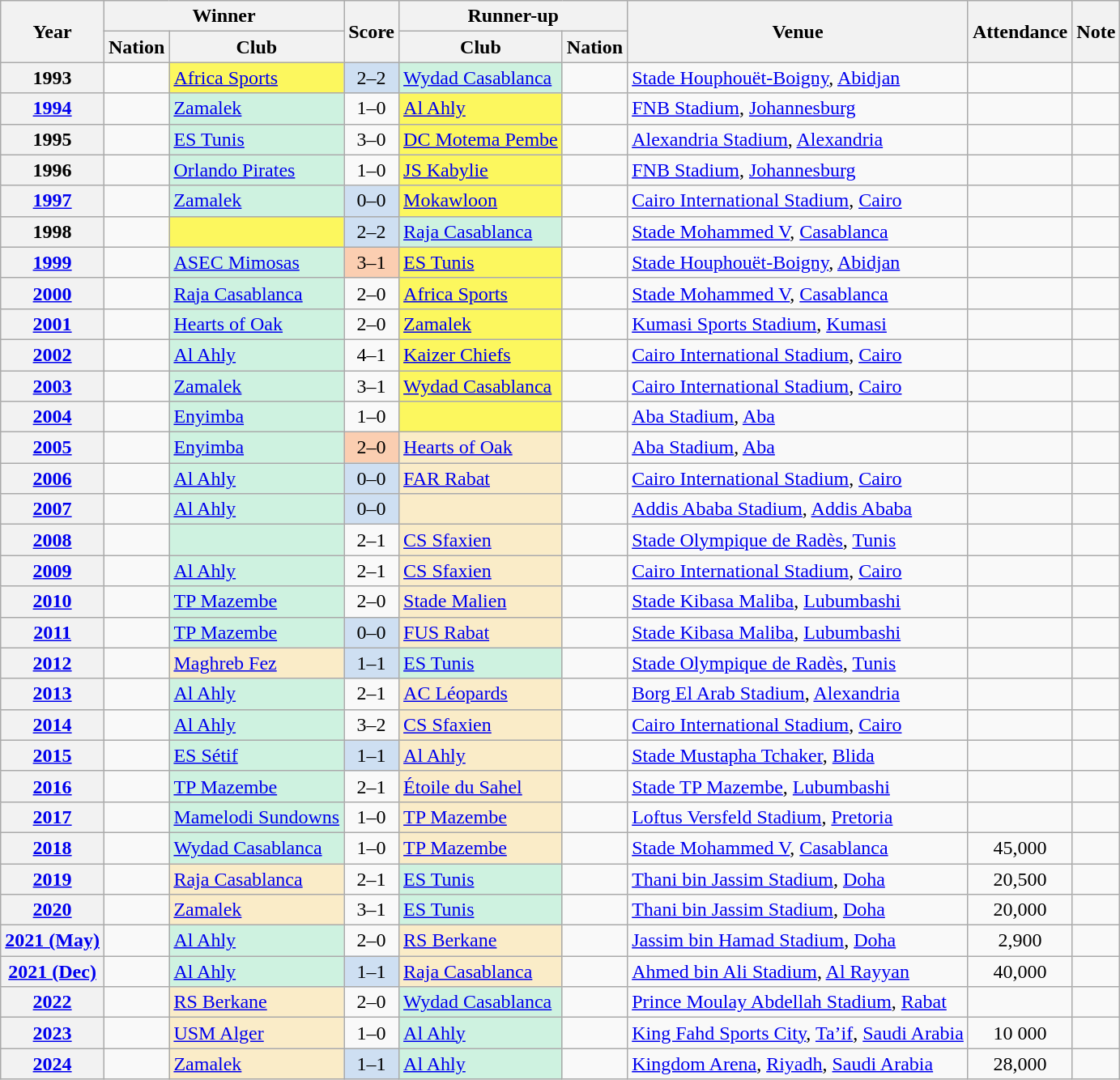<table class="sortable plainrowheaders wikitable">
<tr>
<th scope="col" rowspan="2">Year</th>
<th scope="col" colspan="2">Winner</th>
<th scope="col" rowspan="2">Score</th>
<th scope="col" colspan="2">Runner-up</th>
<th scope="col" rowspan="2">Venue</th>
<th scope="col" rowspan="2">Attendance</th>
<th scope="col" rowspan="2">Note</th>
</tr>
<tr>
<th scope="col">Nation</th>
<th scope="col">Club</th>
<th scope="col">Club</th>
<th scope="col">Nation</th>
</tr>
<tr>
<th scope=row rowspan=1 style=text-align:center>1993</th>
<td></td>
<td bgcolor=FCF75E><a href='#'>Africa Sports</a></td>
<td align=center bgcolor=cedff2>2–2 </td>
<td bgcolor=cef2e0><a href='#'>Wydad Casablanca</a></td>
<td></td>
<td><a href='#'>Stade Houphouët-Boigny</a>, <a href='#'>Abidjan</a></td>
<td align=center></td>
<td align=center></td>
</tr>
<tr>
<th scope=row rowspan=1 style=text-align:center><a href='#'>1994</a></th>
<td></td>
<td bgcolor=cef2e0><a href='#'>Zamalek</a></td>
<td align=center>1–0</td>
<td bgcolor=FCF75E><a href='#'>Al Ahly</a></td>
<td></td>
<td><a href='#'>FNB Stadium</a>, <a href='#'>Johannesburg</a></td>
<td align=center></td>
<td align=center></td>
</tr>
<tr>
<th scope=row rowspan=1 style=text-align:center>1995</th>
<td></td>
<td bgcolor=cef2e0><a href='#'>ES Tunis</a></td>
<td align=center>3–0</td>
<td bgcolor=FCF75E><a href='#'>DC Motema Pembe</a></td>
<td></td>
<td><a href='#'>Alexandria Stadium</a>, <a href='#'>Alexandria</a></td>
<td align=center></td>
<td align=center></td>
</tr>
<tr>
<th scope=row rowspan=1 style=text-align:center>1996</th>
<td></td>
<td bgcolor=cef2e0><a href='#'>Orlando Pirates</a></td>
<td align=center>1–0</td>
<td bgcolor=FCF75E><a href='#'>JS Kabylie</a></td>
<td></td>
<td><a href='#'>FNB Stadium</a>, <a href='#'>Johannesburg</a></td>
<td align=center></td>
<td align=center></td>
</tr>
<tr>
<th scope=row rowspan=1 style=text-align:center><a href='#'>1997</a></th>
<td></td>
<td bgcolor=cef2e0><a href='#'>Zamalek</a></td>
<td align=center bgcolor=cedff2>0–0 </td>
<td bgcolor=FCF75E><a href='#'>Mokawloon</a></td>
<td></td>
<td><a href='#'>Cairo International Stadium</a>, <a href='#'>Cairo</a></td>
<td align=center></td>
<td align=center></td>
</tr>
<tr>
<th scope=row rowspan=1 style=text-align:center>1998</th>
<td></td>
<td bgcolor=FCF75E></td>
<td align=center bgcolor=cedff2>2–2 </td>
<td bgcolor=cef2e0><a href='#'>Raja Casablanca</a></td>
<td></td>
<td><a href='#'>Stade Mohammed V</a>, <a href='#'>Casablanca</a></td>
<td align=center></td>
<td align=center></td>
</tr>
<tr>
<th scope=row rowspan=1 style=text-align:center><a href='#'>1999</a></th>
<td></td>
<td bgcolor=cef2e0><a href='#'>ASEC Mimosas</a></td>
<td bgcolor=FBCEB1 align=center>3–1</td>
<td bgcolor=FCF75E><a href='#'>ES Tunis</a></td>
<td></td>
<td><a href='#'>Stade Houphouët-Boigny</a>, <a href='#'>Abidjan</a></td>
<td align=center></td>
<td align=center></td>
</tr>
<tr>
<th scope=row rowspan=1 style=text-align:center><a href='#'>2000</a></th>
<td></td>
<td bgcolor=cef2e0><a href='#'>Raja Casablanca</a></td>
<td align=center>2–0</td>
<td bgcolor=FCF75E><a href='#'>Africa Sports</a></td>
<td></td>
<td><a href='#'>Stade Mohammed V</a>, <a href='#'>Casablanca</a></td>
<td align=center></td>
<td align=center></td>
</tr>
<tr>
<th scope=row rowspan=1 style=text-align:center><a href='#'>2001</a></th>
<td></td>
<td bgcolor=cef2e0><a href='#'>Hearts of Oak</a></td>
<td align=center>2–0</td>
<td bgcolor=FCF75E><a href='#'>Zamalek</a></td>
<td></td>
<td><a href='#'>Kumasi Sports Stadium</a>, <a href='#'>Kumasi</a></td>
<td align=center></td>
<td align=center></td>
</tr>
<tr>
<th scope=row rowspan=1 style=text-align:center><a href='#'>2002</a></th>
<td></td>
<td bgcolor=cef2e0><a href='#'>Al Ahly</a></td>
<td align=center>4–1</td>
<td bgcolor=FCF75E><a href='#'>Kaizer Chiefs</a></td>
<td></td>
<td><a href='#'>Cairo International Stadium</a>, <a href='#'>Cairo</a></td>
<td align=center></td>
<td align=center></td>
</tr>
<tr>
<th scope=row rowspan=1 style=text-align:center><a href='#'>2003</a></th>
<td></td>
<td bgcolor=cef2e0><a href='#'>Zamalek</a></td>
<td align=center>3–1</td>
<td bgcolor=FCF75E><a href='#'>Wydad Casablanca</a></td>
<td></td>
<td><a href='#'>Cairo International Stadium</a>, <a href='#'>Cairo</a></td>
<td align=center></td>
<td align=center></td>
</tr>
<tr>
<th scope=row rowspan=1 style=text-align:center><a href='#'>2004</a></th>
<td></td>
<td bgcolor=cef2e0><a href='#'>Enyimba</a></td>
<td align=center>1–0</td>
<td bgcolor=FCF75E></td>
<td></td>
<td><a href='#'>Aba Stadium</a>, <a href='#'>Aba</a></td>
<td align=center></td>
<td align=center></td>
</tr>
<tr>
<th scope=row rowspan=1 style=text-align:center><a href='#'>2005</a></th>
<td></td>
<td bgcolor=cef2e0><a href='#'>Enyimba</a></td>
<td bgcolor=FBCEB1 align=center>2–0</td>
<td bgcolor=faecc8><a href='#'>Hearts of Oak</a></td>
<td></td>
<td><a href='#'>Aba Stadium</a>, <a href='#'>Aba</a></td>
<td align=center></td>
<td align=center></td>
</tr>
<tr>
<th scope=row rowspan=1 style=text-align:center><a href='#'>2006</a></th>
<td></td>
<td bgcolor=cef2e0><a href='#'>Al Ahly</a></td>
<td align=center bgcolor=cedff2>0–0 </td>
<td bgcolor=faecc8><a href='#'>FAR Rabat</a></td>
<td></td>
<td><a href='#'>Cairo International Stadium</a>, <a href='#'>Cairo</a></td>
<td align=center></td>
<td align=center></td>
</tr>
<tr>
<th scope=row rowspan=1 style=text-align:center><a href='#'>2007</a></th>
<td></td>
<td bgcolor=cef2e0><a href='#'>Al Ahly</a></td>
<td align=center bgcolor=cedff2>0–0 </td>
<td bgcolor=faecc8></td>
<td></td>
<td><a href='#'>Addis Ababa Stadium</a>, <a href='#'>Addis Ababa</a></td>
<td align=center></td>
<td align=center></td>
</tr>
<tr>
<th scope=row rowspan=1 style=text-align:center><a href='#'>2008</a></th>
<td></td>
<td bgcolor=cef2e0></td>
<td align=center>2–1</td>
<td bgcolor=faecc8><a href='#'>CS Sfaxien</a></td>
<td></td>
<td><a href='#'>Stade Olympique de Radès</a>, <a href='#'>Tunis</a></td>
<td align=center></td>
<td align=center></td>
</tr>
<tr>
<th scope=row rowspan=1 style=text-align:center><a href='#'>2009</a></th>
<td></td>
<td bgcolor=cef2e0><a href='#'>Al Ahly</a></td>
<td align=center>2–1</td>
<td bgcolor=faecc8><a href='#'>CS Sfaxien</a></td>
<td></td>
<td><a href='#'>Cairo International Stadium</a>, <a href='#'>Cairo</a></td>
<td align=center></td>
<td align=center></td>
</tr>
<tr>
<th scope=row rowspan=1 style=text-align:center><a href='#'>2010</a></th>
<td></td>
<td bgcolor=cef2e0><a href='#'>TP Mazembe</a></td>
<td align=center>2–0</td>
<td bgcolor=faecc8><a href='#'>Stade Malien</a></td>
<td></td>
<td><a href='#'>Stade Kibasa Maliba</a>, <a href='#'>Lubumbashi</a></td>
<td align=center></td>
<td align=center></td>
</tr>
<tr>
<th scope=row rowspan=1 style=text-align:center><a href='#'>2011</a></th>
<td></td>
<td bgcolor=cef2e0><a href='#'>TP Mazembe</a></td>
<td align=center bgcolor=cedff2>0–0 </td>
<td bgcolor=faecc8><a href='#'>FUS Rabat</a></td>
<td></td>
<td><a href='#'>Stade Kibasa Maliba</a>, <a href='#'>Lubumbashi</a></td>
<td align=center></td>
<td align=center></td>
</tr>
<tr>
<th scope=row rowspan=1 style=text-align:center><a href='#'>2012</a></th>
<td></td>
<td bgcolor=faecc8><a href='#'>Maghreb Fez</a></td>
<td align=center bgcolor=cedff2>1–1 </td>
<td bgcolor=cef2e0><a href='#'>ES Tunis</a></td>
<td></td>
<td><a href='#'>Stade Olympique de Radès</a>, <a href='#'>Tunis</a></td>
<td align=center></td>
<td align=center></td>
</tr>
<tr>
<th scope=row rowspan=1 style=text-align:center><a href='#'>2013</a></th>
<td></td>
<td bgcolor=cef2e0><a href='#'>Al Ahly</a></td>
<td align=center>2–1</td>
<td bgcolor=faecc8><a href='#'>AC Léopards</a></td>
<td></td>
<td><a href='#'>Borg El Arab Stadium</a>, <a href='#'>Alexandria</a></td>
<td align=center></td>
<td align=center></td>
</tr>
<tr>
<th scope=row rowspan=1 style=text-align:center><a href='#'>2014</a></th>
<td></td>
<td bgcolor=cef2e0><a href='#'>Al Ahly</a></td>
<td align=center>3–2</td>
<td bgcolor=faecc8><a href='#'>CS Sfaxien</a></td>
<td></td>
<td><a href='#'>Cairo International Stadium</a>, <a href='#'>Cairo</a></td>
<td align=center></td>
<td align=center></td>
</tr>
<tr>
<th scope=row rowspan=1 style=text-align:center><a href='#'>2015</a></th>
<td></td>
<td bgcolor=cef2e0><a href='#'>ES Sétif</a></td>
<td align=center bgcolor=cedff2>1–1 </td>
<td bgcolor=faecc8><a href='#'>Al Ahly</a></td>
<td></td>
<td><a href='#'>Stade Mustapha Tchaker</a>, <a href='#'>Blida</a></td>
<td align=center></td>
<td align=center></td>
</tr>
<tr>
<th scope=row rowspan=1 style=text-align:center><a href='#'>2016</a></th>
<td></td>
<td bgcolor=cef2e0><a href='#'>TP Mazembe</a></td>
<td align=center>2–1</td>
<td bgcolor=faecc8><a href='#'>Étoile du Sahel</a></td>
<td></td>
<td><a href='#'>Stade TP Mazembe</a>, <a href='#'>Lubumbashi</a></td>
<td align=center></td>
<td align=center></td>
</tr>
<tr>
<th scope=row rowspan=1 style=text-align:center><a href='#'>2017</a></th>
<td></td>
<td bgcolor=cef2e0><a href='#'>Mamelodi Sundowns</a></td>
<td align=center>1–0</td>
<td bgcolor=faecc8><a href='#'>TP Mazembe</a></td>
<td></td>
<td><a href='#'>Loftus Versfeld Stadium</a>, <a href='#'>Pretoria</a></td>
<td align=center></td>
<td align=center></td>
</tr>
<tr>
<th scope=row rowspan=1 style=text-align:center><a href='#'>2018</a></th>
<td></td>
<td bgcolor=cef2e0><a href='#'>Wydad Casablanca</a></td>
<td align=center>1–0</td>
<td bgcolor=faecc8><a href='#'>TP Mazembe</a></td>
<td></td>
<td><a href='#'>Stade Mohammed V</a>, <a href='#'>Casablanca</a></td>
<td align=center>45,000</td>
<td align=center></td>
</tr>
<tr>
<th scope=row rowspan=1 style=text-align:center><a href='#'>2019</a></th>
<td></td>
<td bgcolor=faecc8><a href='#'>Raja Casablanca</a></td>
<td align=center>2–1</td>
<td bgcolor=cef2e0><a href='#'>ES Tunis</a></td>
<td></td>
<td><a href='#'>Thani bin Jassim Stadium</a>, <a href='#'>Doha</a></td>
<td align=center>20,500</td>
<td align=center></td>
</tr>
<tr>
<th scope=row rowspan=1 style=text-align:center><a href='#'>2020</a></th>
<td></td>
<td bgcolor=faecc8><a href='#'>Zamalek</a></td>
<td align=center>3–1</td>
<td bgcolor=cef2e0><a href='#'>ES Tunis</a></td>
<td></td>
<td><a href='#'>Thani bin Jassim Stadium</a>, <a href='#'>Doha</a></td>
<td align=center>20,000</td>
<td align=center></td>
</tr>
<tr>
<th scope=row rowspan=1 style=text-align:center><a href='#'>2021 (May)</a></th>
<td></td>
<td bgcolor=cef2e0><a href='#'>Al Ahly</a></td>
<td align=center>2–0</td>
<td bgcolor=faecc8><a href='#'>RS Berkane</a></td>
<td></td>
<td><a href='#'>Jassim bin Hamad Stadium</a>, <a href='#'>Doha</a></td>
<td align=center>2,900</td>
<td align=center></td>
</tr>
<tr>
<th scope=row rowspan=1 style=text-align:center><a href='#'>2021 (Dec)</a></th>
<td></td>
<td bgcolor=cef2e0><a href='#'>Al Ahly</a></td>
<td align=center bgcolor=cedff2>1–1 </td>
<td bgcolor=faecc8><a href='#'>Raja Casablanca</a></td>
<td></td>
<td><a href='#'>Ahmed bin Ali Stadium</a>, <a href='#'>Al Rayyan</a></td>
<td align=center>40,000</td>
<td align=center></td>
</tr>
<tr>
<th scope=row rowspan=1 style=text-align:center><a href='#'>2022</a></th>
<td></td>
<td bgcolor=faecc8><a href='#'>RS Berkane</a></td>
<td align=center>2–0</td>
<td bgcolor=cef2e0><a href='#'>Wydad Casablanca</a></td>
<td></td>
<td><a href='#'>Prince Moulay Abdellah Stadium</a>, <a href='#'>Rabat</a></td>
<td align=center></td>
<td align=center></td>
</tr>
<tr>
<th scope=row rowspan=1 style=text-align:center><a href='#'>2023</a></th>
<td></td>
<td bgcolor=faecc8><a href='#'>USM Alger</a></td>
<td align=center>1–0</td>
<td bgcolor=cef2e0><a href='#'>Al Ahly</a></td>
<td></td>
<td><a href='#'>King Fahd Sports City</a>, <a href='#'>Ta’if</a>, <a href='#'>Saudi Arabia</a></td>
<td align=center>10 000</td>
<td align=center></td>
</tr>
<tr>
<th scope=row rowspan=1 style=text-align:center><a href='#'>2024</a></th>
<td></td>
<td bgcolor=faecc8><a href='#'>Zamalek</a></td>
<td align=center bgcolor=cedff2>1–1 </td>
<td bgcolor=cef2e0><a href='#'>Al Ahly</a></td>
<td></td>
<td><a href='#'>Kingdom Arena</a>, <a href='#'>Riyadh</a>, <a href='#'>Saudi Arabia</a></td>
<td align=center>28,000</td>
<td align=center></td>
</tr>
</table>
